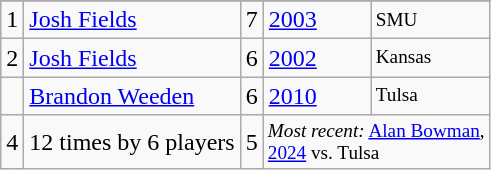<table class="wikitable">
<tr>
</tr>
<tr>
<td>1</td>
<td><a href='#'>Josh Fields</a></td>
<td>7</td>
<td><a href='#'>2003</a></td>
<td style="font-size:80%;">SMU</td>
</tr>
<tr>
<td>2</td>
<td><a href='#'>Josh Fields</a></td>
<td>6</td>
<td><a href='#'>2002</a></td>
<td style="font-size:80%;">Kansas</td>
</tr>
<tr>
<td></td>
<td><a href='#'>Brandon Weeden</a></td>
<td>6</td>
<td><a href='#'>2010</a></td>
<td style="font-size:80%;">Tulsa</td>
</tr>
<tr>
<td>4</td>
<td>12 times by 6 players</td>
<td>5</td>
<td colspan=2 style="font-size:80%;"><em>Most recent:</em> <a href='#'>Alan Bowman</a>,<br><a href='#'>2024</a> vs. Tulsa</td>
</tr>
</table>
